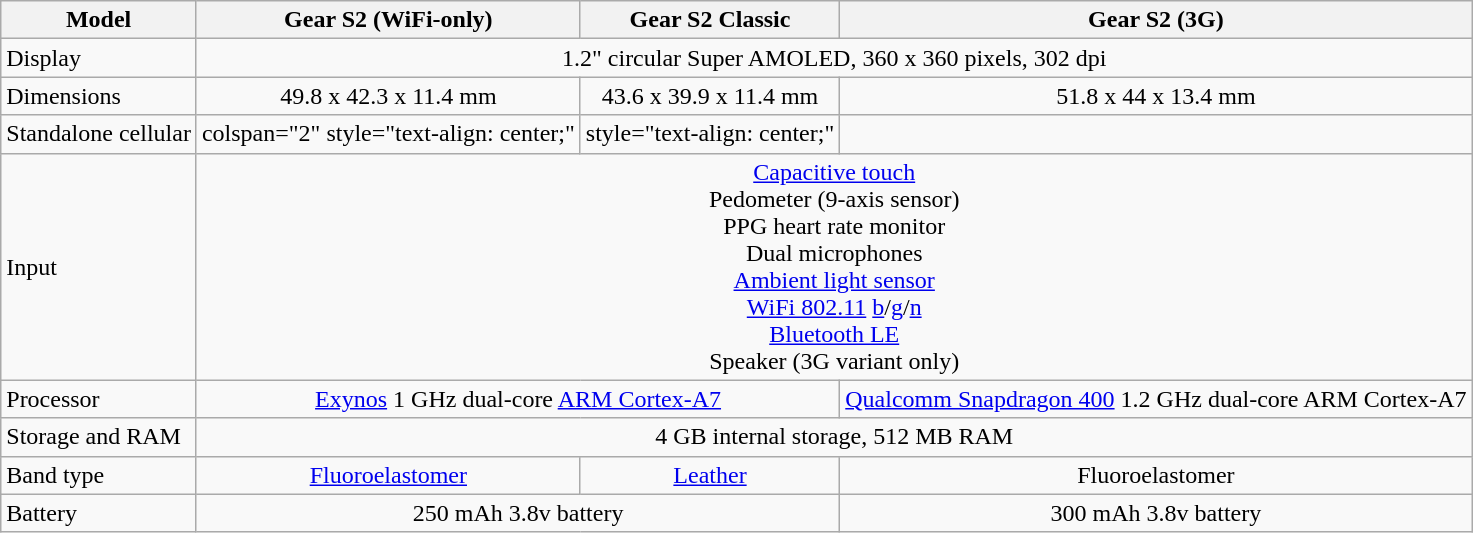<table class="wikitable">
<tr>
<th>Model</th>
<th>Gear S2 (WiFi-only)</th>
<th>Gear S2 Classic</th>
<th>Gear S2 (3G)</th>
</tr>
<tr>
<td>Display</td>
<td colspan="3" style="text-align: center;">1.2" circular Super AMOLED, 360 x 360 pixels, 302 dpi</td>
</tr>
<tr>
<td>Dimensions</td>
<td style="text-align: center;">49.8 x 42.3 x 11.4 mm</td>
<td style="text-align: center;">43.6 x 39.9 x 11.4 mm</td>
<td style="text-align: center;">51.8 x 44 x 13.4 mm</td>
</tr>
<tr>
<td>Standalone cellular</td>
<td>colspan="2" style="text-align: center;" </td>
<td>style="text-align: center;" </td>
</tr>
<tr>
<td>Input</td>
<td colspan="3" style="text-align: center;"><a href='#'>Capacitive touch</a><br>Pedometer (9-axis sensor)<br>PPG heart rate monitor<br>Dual microphones<br><a href='#'>Ambient light sensor</a><br><a href='#'>WiFi 802.11</a> <a href='#'>b</a>/<a href='#'>g</a>/<a href='#'>n</a><br><a href='#'>Bluetooth LE</a><br>Speaker (3G variant only)</td>
</tr>
<tr>
<td>Processor</td>
<td colspan="2" style="text-align: center;"><a href='#'>Exynos</a> 1 GHz dual-core <a href='#'>ARM Cortex-A7</a></td>
<td colspan="1" text-align: center;"><a href='#'>Qualcomm Snapdragon 400</a> 1.2 GHz dual-core ARM Cortex-A7</td>
</tr>
<tr>
<td>Storage and RAM</td>
<td colspan="3" style="text-align: center;">4 GB internal storage, 512 MB RAM</td>
</tr>
<tr>
<td>Band type</td>
<td style="text-align: center;"><a href='#'>Fluoroelastomer</a></td>
<td style="text-align: center;"><a href='#'>Leather</a></td>
<td style="text-align: center;">Fluoroelastomer</td>
</tr>
<tr>
<td>Battery</td>
<td colspan="2" style="text-align: center;">250 mAh 3.8v battery</td>
<td style="text-align: center;">300 mAh 3.8v battery</td>
</tr>
</table>
